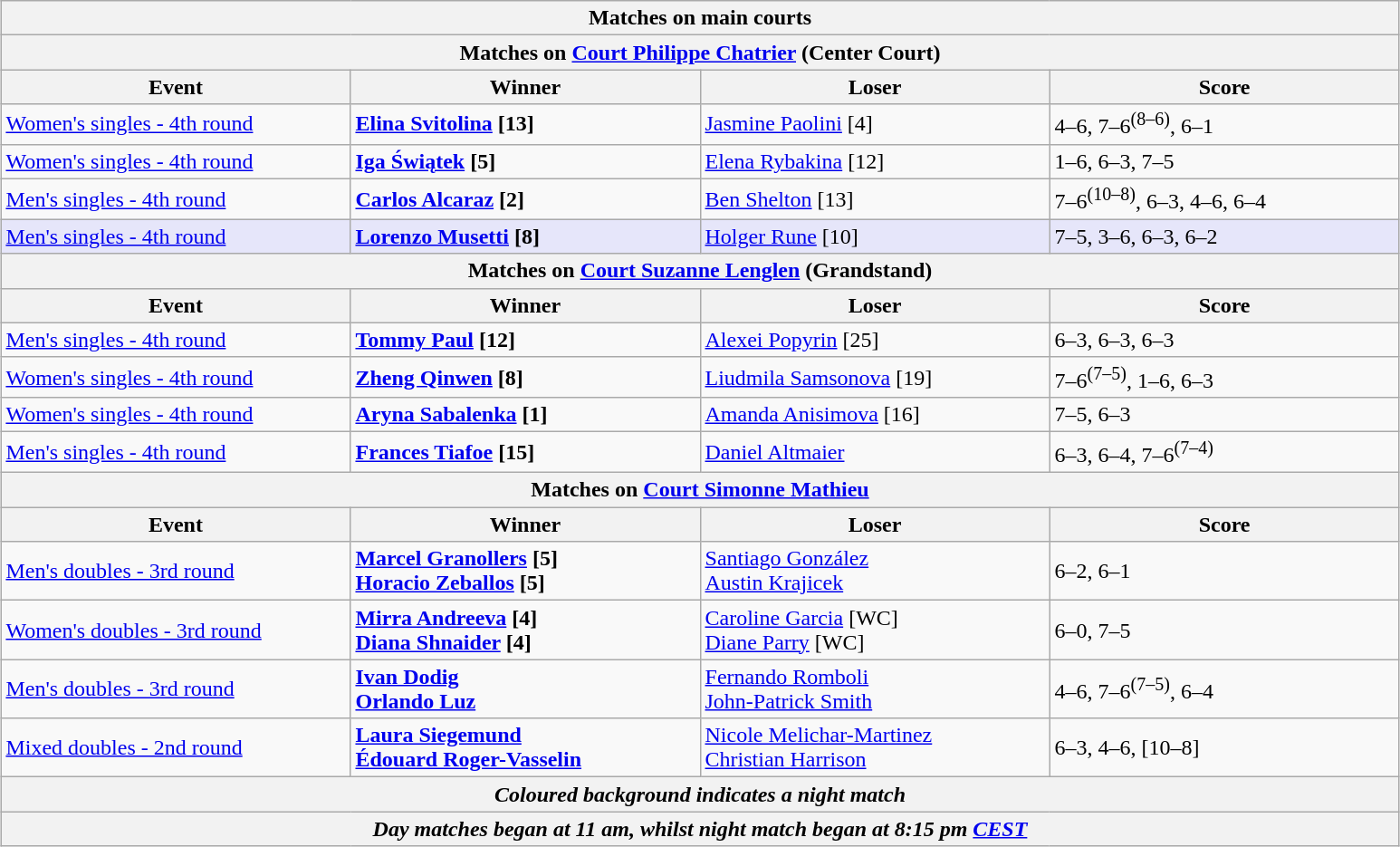<table class="wikitable" style="margin:auto;">
<tr>
<th colspan=4 style=white-space:nowrap>Matches on main courts</th>
</tr>
<tr>
<th colspan=4>Matches on <a href='#'>Court Philippe Chatrier</a> (Center Court)</th>
</tr>
<tr>
<th width=250>Event</th>
<th width=250>Winner</th>
<th width=250>Loser</th>
<th width=250>Score</th>
</tr>
<tr>
<td><a href='#'>Women's singles - 4th round</a></td>
<td><strong> <a href='#'>Elina Svitolina</a> [13]</strong></td>
<td> <a href='#'>Jasmine Paolini</a> [4]</td>
<td>4–6, 7–6<sup>(8–6)</sup>, 6–1</td>
</tr>
<tr>
<td><a href='#'>Women's singles - 4th round</a></td>
<td><strong> <a href='#'>Iga Świątek</a> [5]</strong></td>
<td> <a href='#'>Elena Rybakina</a> [12]</td>
<td>1–6, 6–3, 7–5</td>
</tr>
<tr>
<td><a href='#'>Men's singles - 4th round</a></td>
<td><strong> <a href='#'>Carlos Alcaraz</a> [2]</strong></td>
<td> <a href='#'>Ben Shelton</a> [13]</td>
<td>7–6<sup>(10–8)</sup>, 6–3, 4–6, 6–4</td>
</tr>
<tr style="background:lavender">
<td><a href='#'>Men's singles - 4th round</a></td>
<td><strong> <a href='#'>Lorenzo Musetti</a> [8]</strong></td>
<td> <a href='#'>Holger Rune</a> [10]</td>
<td>7–5, 3–6, 6–3, 6–2</td>
</tr>
<tr>
<th colspan=4>Matches on <a href='#'>Court Suzanne Lenglen</a> (Grandstand)</th>
</tr>
<tr>
<th width=250>Event</th>
<th width=250>Winner</th>
<th width=250>Loser</th>
<th width=250>Score</th>
</tr>
<tr>
<td><a href='#'>Men's singles - 4th round</a></td>
<td><strong> <a href='#'>Tommy Paul</a> [12]</strong></td>
<td> <a href='#'>Alexei Popyrin</a> [25]</td>
<td>6–3, 6–3, 6–3</td>
</tr>
<tr>
<td><a href='#'>Women's singles - 4th round</a></td>
<td><strong> <a href='#'>Zheng Qinwen</a> [8]</strong></td>
<td> <a href='#'>Liudmila Samsonova</a> [19]</td>
<td>7–6<sup>(7–5)</sup>, 1–6, 6–3</td>
</tr>
<tr>
<td><a href='#'>Women's singles - 4th round</a></td>
<td><strong> <a href='#'>Aryna Sabalenka</a> [1]</strong></td>
<td> <a href='#'>Amanda Anisimova</a> [16]</td>
<td>7–5, 6–3</td>
</tr>
<tr>
<td><a href='#'>Men's singles - 4th round</a></td>
<td><strong> <a href='#'>Frances Tiafoe</a> [15]</strong></td>
<td> <a href='#'>Daniel Altmaier</a></td>
<td>6–3, 6–4, 7–6<sup>(7–4)</sup></td>
</tr>
<tr>
<th colspan=4>Matches on <a href='#'>Court Simonne Mathieu</a></th>
</tr>
<tr>
<th width=250>Event</th>
<th width=250>Winner</th>
<th width=250>Loser</th>
<th width=250>Score</th>
</tr>
<tr>
<td><a href='#'>Men's doubles - 3rd round</a></td>
<td><strong> <a href='#'>Marcel Granollers</a> [5] <br>  <a href='#'>Horacio Zeballos</a> [5]</strong></td>
<td> <a href='#'>Santiago González</a> <br>  <a href='#'>Austin Krajicek</a></td>
<td>6–2, 6–1</td>
</tr>
<tr>
<td><a href='#'>Women's doubles - 3rd round</a></td>
<td><strong> <a href='#'>Mirra Andreeva</a> [4] <br>  <a href='#'>Diana Shnaider</a> [4]</strong></td>
<td> <a href='#'>Caroline Garcia</a> [WC] <br>  <a href='#'>Diane Parry</a> [WC]</td>
<td>6–0, 7–5</td>
</tr>
<tr>
<td><a href='#'>Men's doubles - 3rd round</a></td>
<td><strong> <a href='#'>Ivan Dodig</a> <br>  <a href='#'>Orlando Luz</a></strong></td>
<td> <a href='#'>Fernando Romboli</a> <br>  <a href='#'>John-Patrick Smith</a></td>
<td>4–6, 7–6<sup>(7–5)</sup>, 6–4</td>
</tr>
<tr>
<td><a href='#'>Mixed doubles - 2nd round</a></td>
<td><strong> <a href='#'>Laura Siegemund</a> <br>  <a href='#'>Édouard Roger-Vasselin</a></strong></td>
<td> <a href='#'>Nicole Melichar-Martinez</a> <br>  <a href='#'>Christian Harrison</a></td>
<td>6–3, 4–6, [10–8]</td>
</tr>
<tr>
<th colspan=4><em>Coloured background indicates a night match</em></th>
</tr>
<tr>
<th colspan=4><em>Day matches began at 11 am, whilst night match began at 8:15 pm <a href='#'>CEST</a></em></th>
</tr>
</table>
